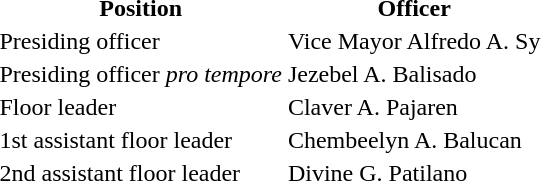<table>
<tr>
<th>Position</th>
<th>Officer</th>
</tr>
<tr>
<td>Presiding officer</td>
<td>Vice Mayor Alfredo A. Sy</td>
</tr>
<tr>
<td>Presiding officer <em>pro tempore</em></td>
<td>Jezebel A. Balisado</td>
</tr>
<tr>
<td>Floor leader</td>
<td>Claver A. Pajaren</td>
</tr>
<tr>
<td>1st assistant floor leader</td>
<td>Chembeelyn A. Balucan</td>
</tr>
<tr>
<td>2nd assistant floor leader</td>
<td>Divine G. Patilano</td>
</tr>
</table>
